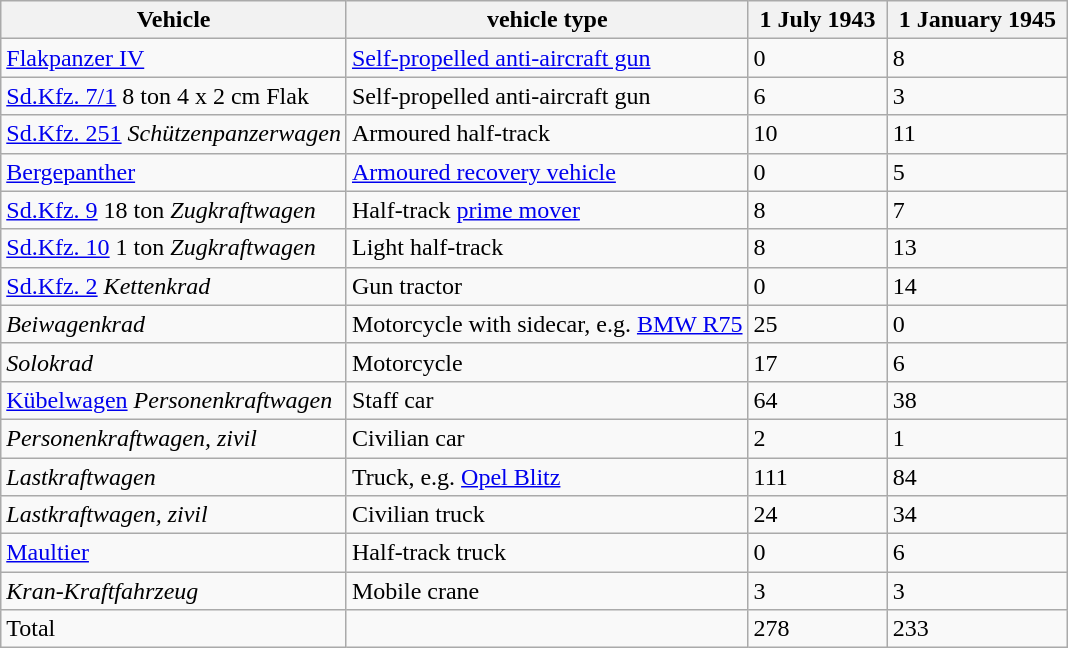<table class="wikitable">
<tr>
<th align="left">Vehicle</th>
<th align="left">vehicle type</th>
<th align="centre"> 1 July 1943 </th>
<th align="centre"> 1 January 1945 </th>
</tr>
<tr>
<td align="left"><a href='#'>Flakpanzer IV</a></td>
<td align="left"><a href='#'>Self-propelled anti-aircraft gun</a></td>
<td>0</td>
<td>8</td>
</tr>
<tr>
<td align="left"><a href='#'>Sd.Kfz. 7/1</a> 8 ton 4 x 2 cm Flak</td>
<td align="left">Self-propelled anti-aircraft gun</td>
<td>6</td>
<td>3</td>
</tr>
<tr>
<td align="left"><a href='#'>Sd.Kfz. 251</a> <em>Schützenpanzerwagen</em></td>
<td align="left">Armoured half-track</td>
<td>10</td>
<td>11</td>
</tr>
<tr>
<td align="left"><a href='#'>Bergepanther</a></td>
<td align="left"><a href='#'>Armoured recovery vehicle</a></td>
<td>0</td>
<td>5</td>
</tr>
<tr>
<td align="left"><a href='#'>Sd.Kfz. 9</a> 18 ton <em>Zugkraftwagen</em></td>
<td align="left">Half-track <a href='#'>prime mover</a></td>
<td>8</td>
<td>7</td>
</tr>
<tr>
<td align="left"><a href='#'>Sd.Kfz. 10</a> 1 ton <em>Zugkraftwagen</em></td>
<td align="left">Light half-track</td>
<td>8</td>
<td>13</td>
</tr>
<tr>
<td align="left"><a href='#'>Sd.Kfz. 2</a> <em>Kettenkrad</em></td>
<td align="left">Gun tractor</td>
<td>0</td>
<td>14</td>
</tr>
<tr>
<td align="left"><em>Beiwagenkrad</em></td>
<td align="left">Motorcycle with sidecar, e.g. <a href='#'>BMW R75</a></td>
<td>25</td>
<td>0</td>
</tr>
<tr>
<td align="left"><em>Solokrad</em></td>
<td align="left">Motorcycle</td>
<td>17</td>
<td>6</td>
</tr>
<tr>
<td align="left"><a href='#'>Kübelwagen</a> <em>Personenkraftwagen</em></td>
<td align="left">Staff car</td>
<td>64</td>
<td>38</td>
</tr>
<tr>
<td align="left"><em>Personenkraftwagen, zivil</em></td>
<td align="left">Civilian car</td>
<td>2</td>
<td>1</td>
</tr>
<tr>
<td align="left"><em>Lastkraftwagen</em></td>
<td align="left">Truck, e.g. <a href='#'>Opel Blitz</a></td>
<td>111</td>
<td>84</td>
</tr>
<tr>
<td align="left"><em>Lastkraftwagen, zivil</em></td>
<td align="left">Civilian truck</td>
<td>24</td>
<td>34</td>
</tr>
<tr>
<td align="left"><a href='#'>Maultier</a></td>
<td align="left">Half-track truck</td>
<td>0</td>
<td>6</td>
</tr>
<tr>
<td align="left"><em>Kran-Kraftfahrzeug</em></td>
<td align="left">Mobile crane</td>
<td>3</td>
<td>3</td>
</tr>
<tr>
<td align="left">Total</td>
<td></td>
<td>278</td>
<td>233</td>
</tr>
</table>
